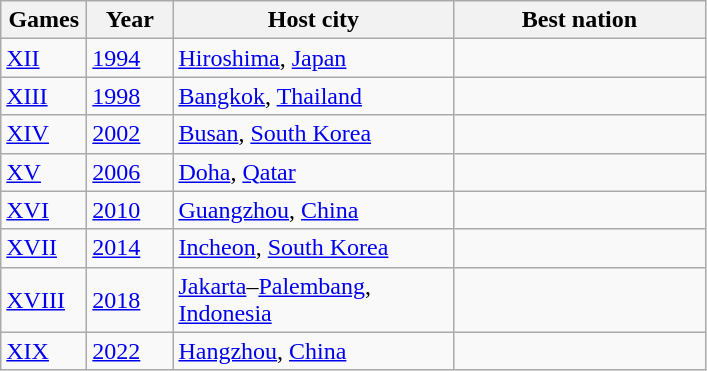<table class=wikitable>
<tr>
<th width=50>Games</th>
<th width=50>Year</th>
<th width=180>Host city</th>
<th width=160>Best nation</th>
</tr>
<tr>
<td><a href='#'>XII</a></td>
<td><a href='#'>1994</a></td>
<td><a href='#'>Hiroshima</a>, <a href='#'>Japan</a></td>
<td></td>
</tr>
<tr>
<td><a href='#'>XIII</a></td>
<td><a href='#'>1998</a></td>
<td><a href='#'>Bangkok</a>, <a href='#'>Thailand</a></td>
<td></td>
</tr>
<tr>
<td><a href='#'>XIV</a></td>
<td><a href='#'>2002</a></td>
<td><a href='#'>Busan</a>, <a href='#'>South Korea</a></td>
<td></td>
</tr>
<tr>
<td><a href='#'>XV</a></td>
<td><a href='#'>2006</a></td>
<td><a href='#'>Doha</a>, <a href='#'>Qatar</a></td>
<td></td>
</tr>
<tr>
<td><a href='#'>XVI</a></td>
<td><a href='#'>2010</a></td>
<td><a href='#'>Guangzhou</a>, <a href='#'>China</a></td>
<td></td>
</tr>
<tr>
<td><a href='#'>XVII</a></td>
<td><a href='#'>2014</a></td>
<td><a href='#'>Incheon</a>, <a href='#'>South Korea</a></td>
<td></td>
</tr>
<tr>
<td><a href='#'>XVIII</a></td>
<td><a href='#'>2018</a></td>
<td><a href='#'>Jakarta</a>–<a href='#'>Palembang</a>, <a href='#'>Indonesia</a></td>
<td></td>
</tr>
<tr>
<td><a href='#'>XIX</a></td>
<td><a href='#'>2022</a></td>
<td><a href='#'>Hangzhou</a>, <a href='#'>China</a></td>
<td></td>
</tr>
</table>
